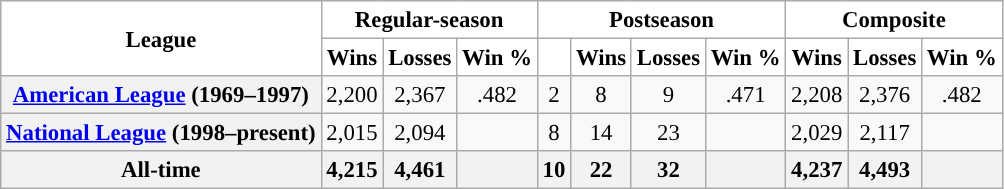<table class="wikitable sortable plainrowheaders" style="font-size: 95%; text-align:center;">
<tr>
<th rowspan="2" scope="col" style="background-color:#ffffff; border-top:#">League</th>
<th colspan="3" scope="col" style="background-color:#ffffff; border-top:#">Regular-season</th>
<th colspan="4" scope="col" style="background-color:#ffffff; border-top:#">Postseason</th>
<th colspan="3" scope="col" style="background-color:#ffffff; border-top:#">Composite</th>
</tr>
<tr>
<th scope="col" style="background-color:#ffffff; border-bottom:#">Wins</th>
<th scope="col" style="background-color:#ffffff; border-bottom:#">Losses</th>
<th scope="col" style="background-color:#ffffff; border-bottom:#">Win %</th>
<th scope="col" style="background-color:#ffffff; border-bottom:#"></th>
<th scope="col" style="background-color:#ffffff; border-bottom:#">Wins</th>
<th scope="col" style="background-color:#ffffff; border-bottom:#">Losses</th>
<th scope="col" style="background-color:#ffffff; border-bottom:#">Win %</th>
<th scope="col" style="background-color:#ffffff; border-bottom:#">Wins</th>
<th scope="col" style="background-color:#ffffff; border-bottom:#">Losses</th>
<th scope="col" style="background-color:#ffffff; border-bottom:#">Win %</th>
</tr>
<tr>
<th scope="row"><a href='#'>American League</a> (1969–1997)</th>
<td>2,200</td>
<td>2,367</td>
<td>.482</td>
<td>2</td>
<td>8</td>
<td>9</td>
<td>.471</td>
<td>2,208</td>
<td>2,376</td>
<td>.482</td>
</tr>
<tr>
<th scope="row"><a href='#'>National League</a> (1998–present)</th>
<td>2,015</td>
<td>2,094</td>
<td></td>
<td>8</td>
<td>14</td>
<td>23</td>
<td></td>
<td>2,029</td>
<td>2,117</td>
<td></td>
</tr>
<tr>
<th scope="row"><strong>All-time</strong></th>
<th>4,215</th>
<th>4,461</th>
<th></th>
<th>10</th>
<th>22</th>
<th>32</th>
<th></th>
<th>4,237</th>
<th>4,493</th>
<th></th>
</tr>
</table>
